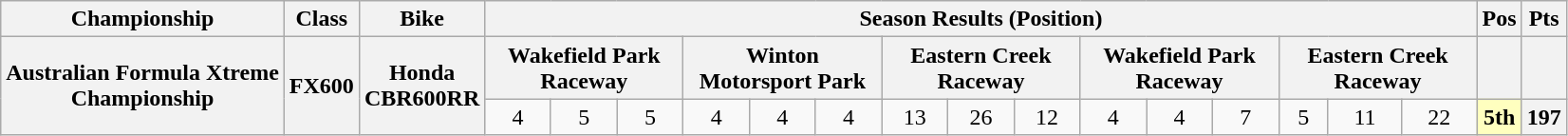<table class="wikitable" style="text-align:center">
<tr>
<th>Championship</th>
<th>Class</th>
<th>Bike</th>
<th colspan=15>Season Results (Position)</th>
<th>Pos</th>
<th>Pts</th>
</tr>
<tr>
<th rowspan=2>Australian Formula Xtreme <br> Championship</th>
<th rowspan=2>FX600</th>
<th rowspan=2>Honda <br> CBR600RR</th>
<th colspan=3 width="132pt">Wakefield Park Raceway</th>
<th colspan=3 width="132pt">Winton Motorsport Park</th>
<th colspan=3 width="132pt">Eastern Creek Raceway</th>
<th colspan=3 width="132pt">Wakefield Park Raceway</th>
<th colspan=3 width="132pt">Eastern Creek Raceway</th>
<th></th>
<th></th>
</tr>
<tr>
<td>4</td>
<td>5</td>
<td>5</td>
<td>4</td>
<td>4</td>
<td>4</td>
<td>13</td>
<td>26</td>
<td>12</td>
<td>4</td>
<td>4</td>
<td>7</td>
<td>5</td>
<td>11</td>
<td>22</td>
<th style="background:#ffffbf;">5th</th>
<th>197</th>
</tr>
</table>
